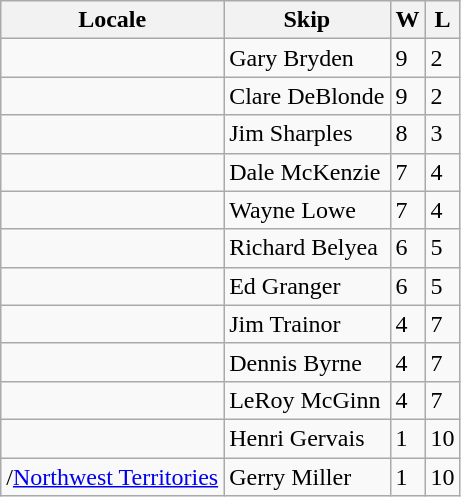<table class="wikitable" border="1">
<tr>
<th>Locale</th>
<th>Skip</th>
<th>W</th>
<th>L</th>
</tr>
<tr>
<td></td>
<td>Gary Bryden</td>
<td>9</td>
<td>2</td>
</tr>
<tr>
<td></td>
<td>Clare DeBlonde</td>
<td>9</td>
<td>2</td>
</tr>
<tr>
<td></td>
<td>Jim Sharples</td>
<td>8</td>
<td>3</td>
</tr>
<tr>
<td></td>
<td>Dale McKenzie</td>
<td>7</td>
<td>4</td>
</tr>
<tr>
<td></td>
<td>Wayne Lowe</td>
<td>7</td>
<td>4</td>
</tr>
<tr>
<td></td>
<td>Richard Belyea</td>
<td>6</td>
<td>5</td>
</tr>
<tr>
<td></td>
<td>Ed Granger</td>
<td>6</td>
<td>5</td>
</tr>
<tr>
<td></td>
<td>Jim Trainor</td>
<td>4</td>
<td>7</td>
</tr>
<tr>
<td></td>
<td>Dennis Byrne</td>
<td>4</td>
<td>7</td>
</tr>
<tr>
<td></td>
<td>LeRoy McGinn</td>
<td>4</td>
<td>7</td>
</tr>
<tr>
<td></td>
<td>Henri Gervais</td>
<td>1</td>
<td>10</td>
</tr>
<tr>
<td>/<a href='#'>Northwest Territories</a></td>
<td>Gerry Miller</td>
<td>1</td>
<td>10</td>
</tr>
</table>
